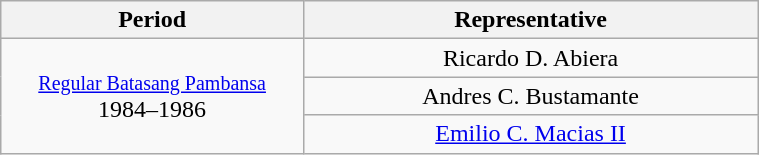<table class="wikitable" style="text-align:center; width:40%;">
<tr>
<th width="40%">Period</th>
<th>Representative</th>
</tr>
<tr>
<td rowspan="3"><small><a href='#'>Regular Batasang Pambansa</a></small><br>1984–1986</td>
<td>Ricardo D. Abiera</td>
</tr>
<tr>
<td>Andres C. Bustamante</td>
</tr>
<tr>
<td><a href='#'>Emilio C. Macias II</a></td>
</tr>
</table>
